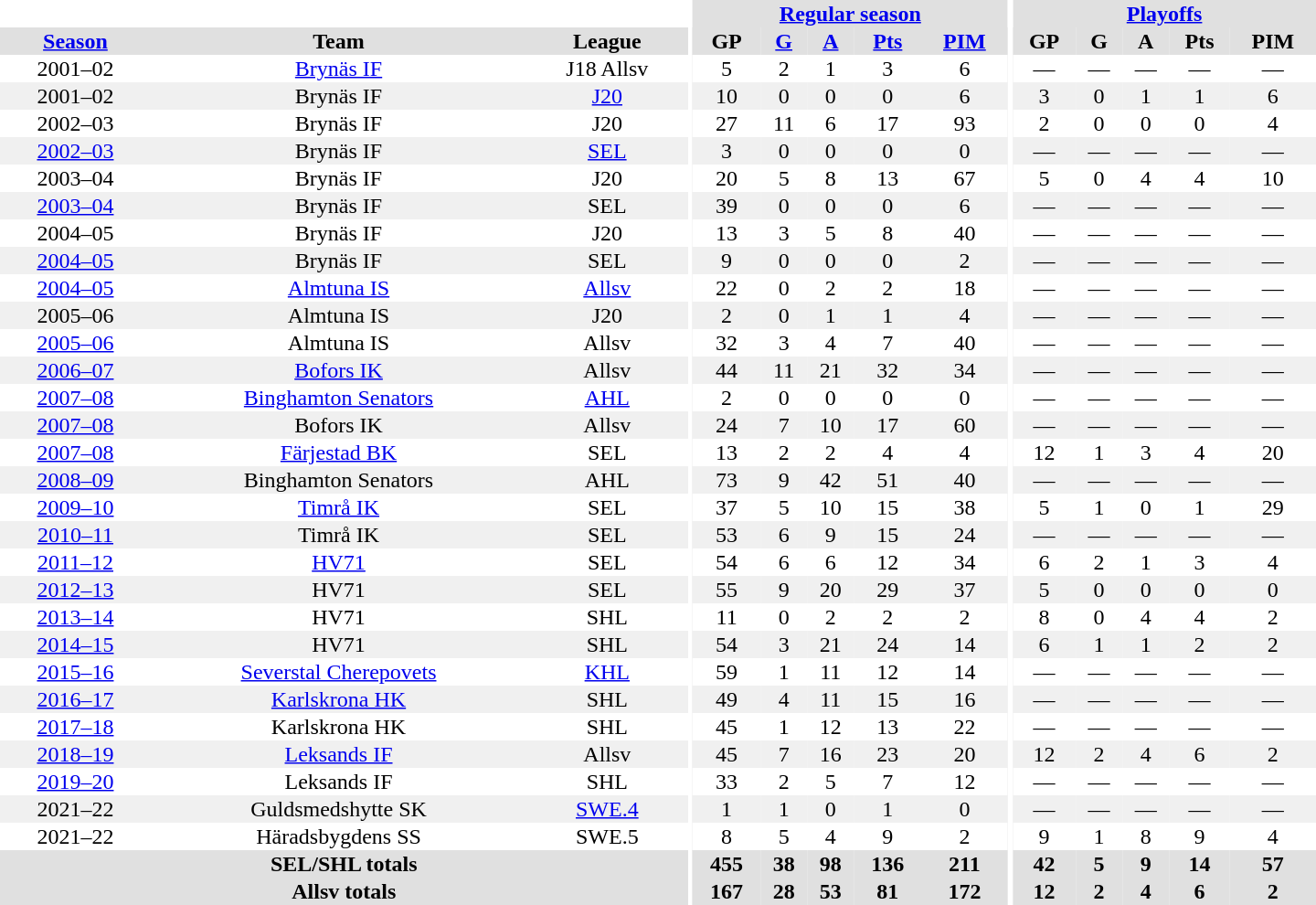<table border="0" cellpadding="1" cellspacing="0" style="text-align:center; width:60em">
<tr bgcolor="#e0e0e0">
<th colspan="3" bgcolor="#ffffff"></th>
<th rowspan="99" bgcolor="#ffffff"></th>
<th colspan="5"><a href='#'>Regular season</a></th>
<th rowspan="99" bgcolor="#ffffff"></th>
<th colspan="5"><a href='#'>Playoffs</a></th>
</tr>
<tr bgcolor="#e0e0e0">
<th><a href='#'>Season</a></th>
<th>Team</th>
<th>League</th>
<th>GP</th>
<th><a href='#'>G</a></th>
<th><a href='#'>A</a></th>
<th><a href='#'>Pts</a></th>
<th><a href='#'>PIM</a></th>
<th>GP</th>
<th>G</th>
<th>A</th>
<th>Pts</th>
<th>PIM</th>
</tr>
<tr>
<td>2001–02</td>
<td><a href='#'>Brynäs IF</a></td>
<td>J18 Allsv</td>
<td>5</td>
<td>2</td>
<td>1</td>
<td>3</td>
<td>6</td>
<td>—</td>
<td>—</td>
<td>—</td>
<td>—</td>
<td>—</td>
</tr>
<tr bgcolor="#f0f0f0">
<td>2001–02</td>
<td>Brynäs IF</td>
<td><a href='#'>J20</a></td>
<td>10</td>
<td>0</td>
<td>0</td>
<td>0</td>
<td>6</td>
<td>3</td>
<td>0</td>
<td>1</td>
<td>1</td>
<td>6</td>
</tr>
<tr>
<td>2002–03</td>
<td>Brynäs IF</td>
<td>J20</td>
<td>27</td>
<td>11</td>
<td>6</td>
<td>17</td>
<td>93</td>
<td>2</td>
<td>0</td>
<td>0</td>
<td>0</td>
<td>4</td>
</tr>
<tr bgcolor="#f0f0f0">
<td><a href='#'>2002–03</a></td>
<td>Brynäs IF</td>
<td><a href='#'>SEL</a></td>
<td>3</td>
<td>0</td>
<td>0</td>
<td>0</td>
<td>0</td>
<td>—</td>
<td>—</td>
<td>—</td>
<td>—</td>
<td>—</td>
</tr>
<tr>
<td>2003–04</td>
<td>Brynäs IF</td>
<td>J20</td>
<td>20</td>
<td>5</td>
<td>8</td>
<td>13</td>
<td>67</td>
<td>5</td>
<td>0</td>
<td>4</td>
<td>4</td>
<td>10</td>
</tr>
<tr bgcolor="#f0f0f0">
<td><a href='#'>2003–04</a></td>
<td>Brynäs IF</td>
<td>SEL</td>
<td>39</td>
<td>0</td>
<td>0</td>
<td>0</td>
<td>6</td>
<td>—</td>
<td>—</td>
<td>—</td>
<td>—</td>
<td>—</td>
</tr>
<tr>
<td>2004–05</td>
<td>Brynäs IF</td>
<td>J20</td>
<td>13</td>
<td>3</td>
<td>5</td>
<td>8</td>
<td>40</td>
<td>—</td>
<td>—</td>
<td>—</td>
<td>—</td>
<td>—</td>
</tr>
<tr bgcolor="#f0f0f0">
<td><a href='#'>2004–05</a></td>
<td>Brynäs IF</td>
<td>SEL</td>
<td>9</td>
<td>0</td>
<td>0</td>
<td>0</td>
<td>2</td>
<td>—</td>
<td>—</td>
<td>—</td>
<td>—</td>
<td>—</td>
</tr>
<tr>
<td><a href='#'>2004–05</a></td>
<td><a href='#'>Almtuna IS</a></td>
<td><a href='#'>Allsv</a></td>
<td>22</td>
<td>0</td>
<td>2</td>
<td>2</td>
<td>18</td>
<td>—</td>
<td>—</td>
<td>—</td>
<td>—</td>
<td>—</td>
</tr>
<tr bgcolor="#f0f0f0">
<td>2005–06</td>
<td>Almtuna IS</td>
<td>J20</td>
<td>2</td>
<td>0</td>
<td>1</td>
<td>1</td>
<td>4</td>
<td>—</td>
<td>—</td>
<td>—</td>
<td>—</td>
<td>—</td>
</tr>
<tr>
<td><a href='#'>2005–06</a></td>
<td>Almtuna IS</td>
<td>Allsv</td>
<td>32</td>
<td>3</td>
<td>4</td>
<td>7</td>
<td>40</td>
<td>—</td>
<td>—</td>
<td>—</td>
<td>—</td>
<td>—</td>
</tr>
<tr bgcolor="#f0f0f0">
<td><a href='#'>2006–07</a></td>
<td><a href='#'>Bofors IK</a></td>
<td>Allsv</td>
<td>44</td>
<td>11</td>
<td>21</td>
<td>32</td>
<td>34</td>
<td>—</td>
<td>—</td>
<td>—</td>
<td>—</td>
<td>—</td>
</tr>
<tr>
<td><a href='#'>2007–08</a></td>
<td><a href='#'>Binghamton Senators</a></td>
<td><a href='#'>AHL</a></td>
<td>2</td>
<td>0</td>
<td>0</td>
<td>0</td>
<td>0</td>
<td>—</td>
<td>—</td>
<td>—</td>
<td>—</td>
<td>—</td>
</tr>
<tr bgcolor="#f0f0f0">
<td><a href='#'>2007–08</a></td>
<td>Bofors IK</td>
<td>Allsv</td>
<td>24</td>
<td>7</td>
<td>10</td>
<td>17</td>
<td>60</td>
<td>—</td>
<td>—</td>
<td>—</td>
<td>—</td>
<td>—</td>
</tr>
<tr>
<td><a href='#'>2007–08</a></td>
<td><a href='#'>Färjestad BK</a></td>
<td>SEL</td>
<td>13</td>
<td>2</td>
<td>2</td>
<td>4</td>
<td>4</td>
<td>12</td>
<td>1</td>
<td>3</td>
<td>4</td>
<td>20</td>
</tr>
<tr bgcolor="#f0f0f0">
<td><a href='#'>2008–09</a></td>
<td>Binghamton Senators</td>
<td>AHL</td>
<td>73</td>
<td>9</td>
<td>42</td>
<td>51</td>
<td>40</td>
<td>—</td>
<td>—</td>
<td>—</td>
<td>—</td>
<td>—</td>
</tr>
<tr>
<td><a href='#'>2009–10</a></td>
<td><a href='#'>Timrå IK</a></td>
<td>SEL</td>
<td>37</td>
<td>5</td>
<td>10</td>
<td>15</td>
<td>38</td>
<td>5</td>
<td>1</td>
<td>0</td>
<td>1</td>
<td>29</td>
</tr>
<tr bgcolor="#f0f0f0">
<td><a href='#'>2010–11</a></td>
<td>Timrå IK</td>
<td>SEL</td>
<td>53</td>
<td>6</td>
<td>9</td>
<td>15</td>
<td>24</td>
<td>—</td>
<td>—</td>
<td>—</td>
<td>—</td>
<td>—</td>
</tr>
<tr>
<td><a href='#'>2011–12</a></td>
<td><a href='#'>HV71</a></td>
<td>SEL</td>
<td>54</td>
<td>6</td>
<td>6</td>
<td>12</td>
<td>34</td>
<td>6</td>
<td>2</td>
<td>1</td>
<td>3</td>
<td>4</td>
</tr>
<tr bgcolor="#f0f0f0">
<td><a href='#'>2012–13</a></td>
<td>HV71</td>
<td>SEL</td>
<td>55</td>
<td>9</td>
<td>20</td>
<td>29</td>
<td>37</td>
<td>5</td>
<td>0</td>
<td>0</td>
<td>0</td>
<td>0</td>
</tr>
<tr>
<td><a href='#'>2013–14</a></td>
<td>HV71</td>
<td>SHL</td>
<td>11</td>
<td>0</td>
<td>2</td>
<td>2</td>
<td>2</td>
<td>8</td>
<td>0</td>
<td>4</td>
<td>4</td>
<td>2</td>
</tr>
<tr bgcolor="#f0f0f0">
<td><a href='#'>2014–15</a></td>
<td>HV71</td>
<td>SHL</td>
<td>54</td>
<td>3</td>
<td>21</td>
<td>24</td>
<td>14</td>
<td>6</td>
<td>1</td>
<td>1</td>
<td>2</td>
<td>2</td>
</tr>
<tr>
<td><a href='#'>2015–16</a></td>
<td><a href='#'>Severstal Cherepovets</a></td>
<td><a href='#'>KHL</a></td>
<td>59</td>
<td>1</td>
<td>11</td>
<td>12</td>
<td>14</td>
<td>—</td>
<td>—</td>
<td>—</td>
<td>—</td>
<td>—</td>
</tr>
<tr bgcolor="#f0f0f0">
<td><a href='#'>2016–17</a></td>
<td><a href='#'>Karlskrona HK</a></td>
<td>SHL</td>
<td>49</td>
<td>4</td>
<td>11</td>
<td>15</td>
<td>16</td>
<td>—</td>
<td>—</td>
<td>—</td>
<td>—</td>
<td>—</td>
</tr>
<tr>
<td><a href='#'>2017–18</a></td>
<td>Karlskrona HK</td>
<td>SHL</td>
<td>45</td>
<td>1</td>
<td>12</td>
<td>13</td>
<td>22</td>
<td>—</td>
<td>—</td>
<td>—</td>
<td>—</td>
<td>—</td>
</tr>
<tr bgcolor="#f0f0f0">
<td><a href='#'>2018–19</a></td>
<td><a href='#'>Leksands IF</a></td>
<td>Allsv</td>
<td>45</td>
<td>7</td>
<td>16</td>
<td>23</td>
<td>20</td>
<td>12</td>
<td>2</td>
<td>4</td>
<td>6</td>
<td>2</td>
</tr>
<tr>
<td><a href='#'>2019–20</a></td>
<td>Leksands IF</td>
<td>SHL</td>
<td>33</td>
<td>2</td>
<td>5</td>
<td>7</td>
<td>12</td>
<td>—</td>
<td>—</td>
<td>—</td>
<td>—</td>
<td>—</td>
</tr>
<tr bgcolor="#f0f0f0">
<td>2021–22</td>
<td>Guldsmedshytte SK</td>
<td><a href='#'>SWE.4</a></td>
<td>1</td>
<td>1</td>
<td>0</td>
<td>1</td>
<td>0</td>
<td>—</td>
<td>—</td>
<td>—</td>
<td>—</td>
<td>—</td>
</tr>
<tr>
<td>2021–22</td>
<td>Häradsbygdens SS</td>
<td>SWE.5</td>
<td>8</td>
<td>5</td>
<td>4</td>
<td>9</td>
<td>2</td>
<td>9</td>
<td>1</td>
<td>8</td>
<td>9</td>
<td>4</td>
</tr>
<tr bgcolor="#e0e0e0">
<th colspan="3">SEL/SHL totals</th>
<th>455</th>
<th>38</th>
<th>98</th>
<th>136</th>
<th>211</th>
<th>42</th>
<th>5</th>
<th>9</th>
<th>14</th>
<th>57</th>
</tr>
<tr bgcolor="#e0e0e0">
<th colspan="3">Allsv totals</th>
<th>167</th>
<th>28</th>
<th>53</th>
<th>81</th>
<th>172</th>
<th>12</th>
<th>2</th>
<th>4</th>
<th>6</th>
<th>2</th>
</tr>
</table>
